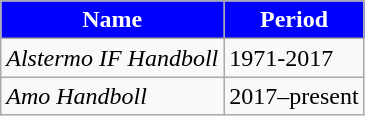<table class="wikitable" style="text-align: left">
<tr>
<th style="color:white; background:blue">Name</th>
<th style="color:white; background:blue">Period</th>
</tr>
<tr>
<td align=left><em>Alstermo IF Handboll</em></td>
<td>1971-2017</td>
</tr>
<tr>
<td align=left><em>Amo Handboll</em></td>
<td>2017–present</td>
</tr>
</table>
